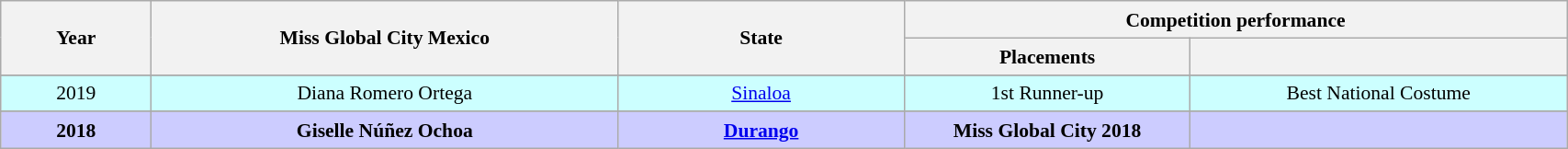<table class="wikitable" style="text-align:center; line-height:20px; font-size:90%; width:90%;">
<tr>
<th rowspan="2"  width=60px>Year</th>
<th rowspan="2"  width=200px>Miss Global City Mexico</th>
<th rowspan="2"  width=120px>State</th>
<th colspan="2"  width=200px>Competition performance</th>
</tr>
<tr>
<th width=120px>Placements</th>
<th width=160px></th>
</tr>
<tr>
</tr>
<tr style="background-color:#ccffff">
<td>2019</td>
<td>Diana Romero Ortega</td>
<td><a href='#'>Sinaloa</a></td>
<td>1st Runner-up</td>
<td>Best National Costume</td>
</tr>
<tr>
</tr>
<tr style="background-color:#ccccff; font-weight: bold">
<td>2018</td>
<td>Giselle Núñez Ochoa</td>
<td><a href='#'>Durango</a></td>
<td>Miss Global City 2018</td>
<td></td>
</tr>
</table>
